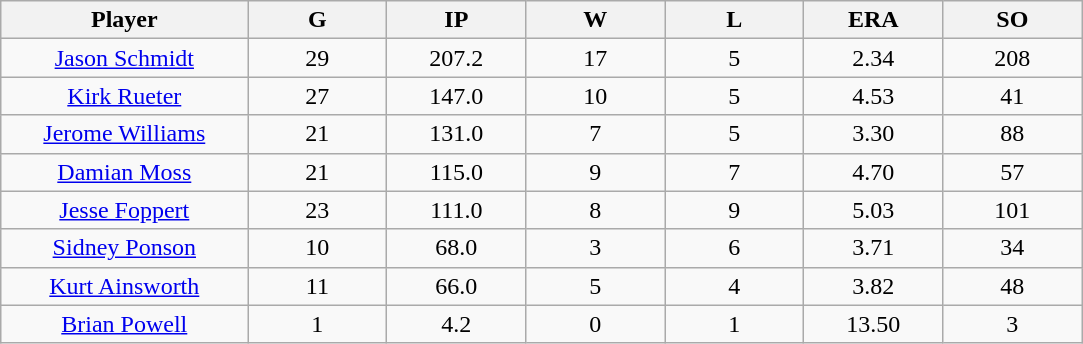<table class="wikitable sortable">
<tr>
<th bgcolor="#DDDDFF" width="16%">Player</th>
<th bgcolor="#DDDDFF" width="9%">G</th>
<th bgcolor="#DDDDFF" width="9%">IP</th>
<th bgcolor="#DDDDFF" width="9%">W</th>
<th bgcolor="#DDDDFF" width="9%">L</th>
<th bgcolor="#DDDDFF" width="9%">ERA</th>
<th bgcolor="#DDDDFF" width="9%">SO</th>
</tr>
<tr align="center">
<td><a href='#'>Jason Schmidt</a></td>
<td>29</td>
<td>207.2</td>
<td>17</td>
<td>5</td>
<td>2.34</td>
<td>208</td>
</tr>
<tr align="center">
<td><a href='#'>Kirk Rueter</a></td>
<td>27</td>
<td>147.0</td>
<td>10</td>
<td>5</td>
<td>4.53</td>
<td>41</td>
</tr>
<tr align="center">
<td><a href='#'>Jerome Williams</a></td>
<td>21</td>
<td>131.0</td>
<td>7</td>
<td>5</td>
<td>3.30</td>
<td>88</td>
</tr>
<tr align="center">
<td><a href='#'>Damian Moss</a></td>
<td>21</td>
<td>115.0</td>
<td>9</td>
<td>7</td>
<td>4.70</td>
<td>57</td>
</tr>
<tr align="center">
<td><a href='#'>Jesse Foppert</a></td>
<td>23</td>
<td>111.0</td>
<td>8</td>
<td>9</td>
<td>5.03</td>
<td>101</td>
</tr>
<tr align="center">
<td><a href='#'>Sidney Ponson</a></td>
<td>10</td>
<td>68.0</td>
<td>3</td>
<td>6</td>
<td>3.71</td>
<td>34</td>
</tr>
<tr align="center">
<td><a href='#'>Kurt Ainsworth</a></td>
<td>11</td>
<td>66.0</td>
<td>5</td>
<td>4</td>
<td>3.82</td>
<td>48</td>
</tr>
<tr align="center">
<td><a href='#'>Brian Powell</a></td>
<td>1</td>
<td>4.2</td>
<td>0</td>
<td>1</td>
<td>13.50</td>
<td>3</td>
</tr>
</table>
